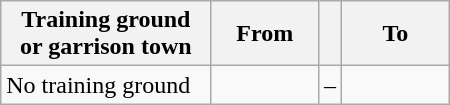<table class="wikitable" width="300px">
<tr>
<th>Training ground<br>or garrison town</th>
<th width="24%">From</th>
<th width="2%"></th>
<th width="24%">To</th>
</tr>
<tr>
<td>No training ground</td>
<td></td>
<td>–</td>
<td></td>
</tr>
</table>
